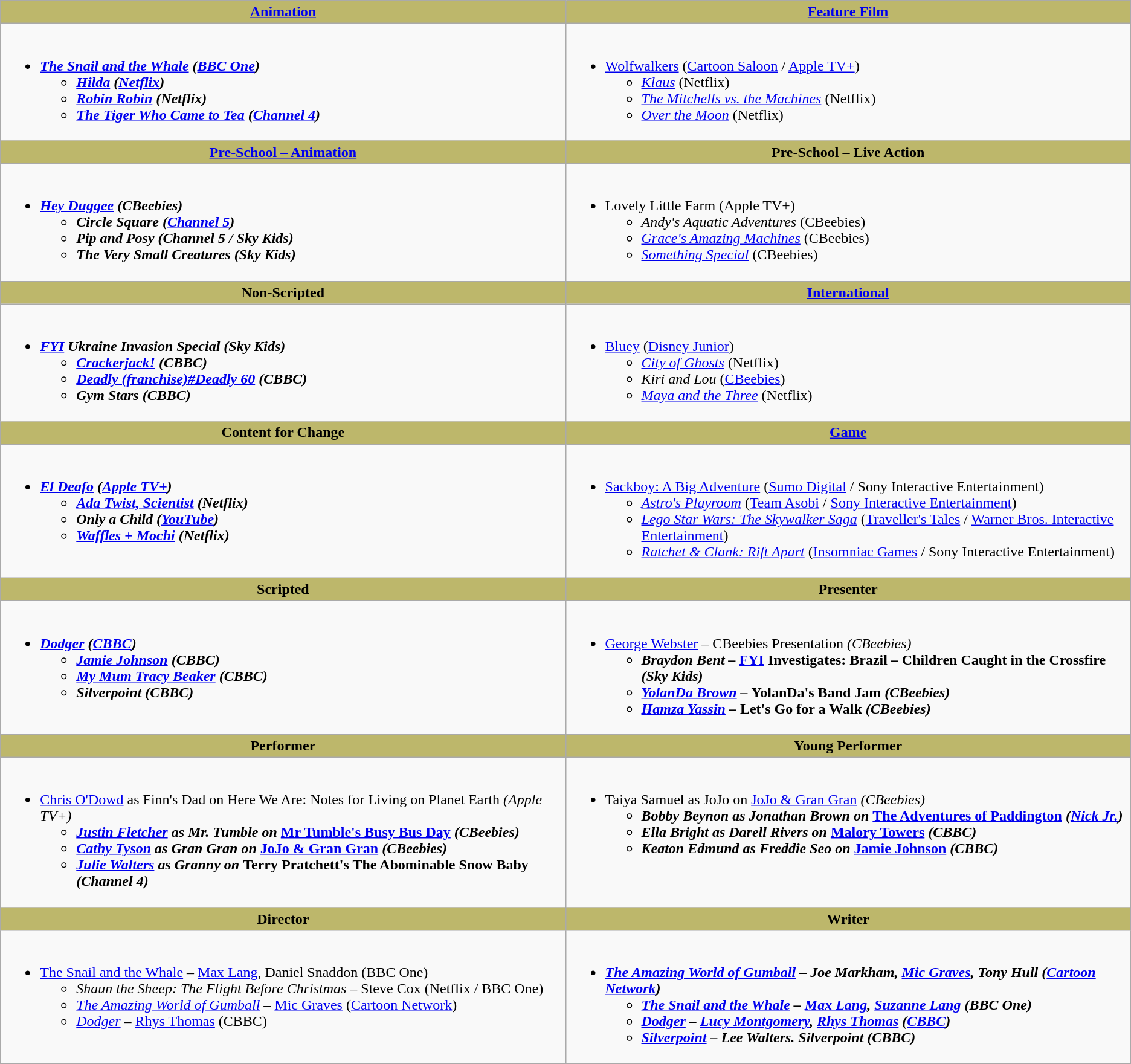<table class="wikitable">
<tr>
<th style="background:#BDB76B; width:50%"><a href='#'>Animation</a></th>
<th style="background:#BDB76B; width:50%"><a href='#'>Feature Film</a></th>
</tr>
<tr>
<td valign="top"><br><ul><li><strong><em><a href='#'>The Snail and the Whale</a><em> (<a href='#'>BBC One</a>)<strong><ul><li></em><a href='#'>Hilda</a><em> (<a href='#'>Netflix</a>)</li><li></em><a href='#'>Robin Robin</a><em> (Netflix)</li><li></em><a href='#'>The Tiger Who Came to Tea</a><em> (<a href='#'>Channel 4</a>)</li></ul></li></ul></td>
<td valign="top"><br><ul><li></em></strong><a href='#'>Wolfwalkers</a></em> (<a href='#'>Cartoon Saloon</a> / <a href='#'>Apple TV+</a>)</strong><ul><li><em><a href='#'>Klaus</a></em> (Netflix)</li><li><em><a href='#'>The Mitchells vs. the Machines</a></em> (Netflix)</li><li><em><a href='#'>Over the Moon</a></em> (Netflix)</li></ul></li></ul></td>
</tr>
<tr>
<th style="background:#BDB76B; width:50%"><a href='#'>Pre-School – Animation</a></th>
<th style="background:#BDB76B; width:50%">Pre-School –  Live Action</th>
</tr>
<tr>
<td valign="top"><br><ul><li><strong><em><a href='#'>Hey Duggee</a><em> (CBeebies)<strong><ul><li></em>Circle Square<em> (<a href='#'>Channel 5</a>)</li><li></em>Pip and Posy<em> (Channel 5 / Sky Kids)</li><li></em>The Very Small Creatures<em> (Sky Kids)</li></ul></li></ul></td>
<td valign="top"><br><ul><li></em></strong>Lovely Little Farm</em> (Apple TV+)</strong><ul><li><em>Andy's Aquatic Adventures</em> (CBeebies)</li><li><em><a href='#'>Grace's Amazing Machines</a></em> (CBeebies)</li><li><em><a href='#'>Something Special</a></em> (CBeebies)</li></ul></li></ul></td>
</tr>
<tr>
<th style="background:#BDB76B; width:50%">Non-Scripted</th>
<th style="background:#BDB76B; width:50%"><a href='#'>International</a></th>
</tr>
<tr>
<td valign="top"><br><ul><li><strong><em><a href='#'>FYI</a> Ukraine Invasion Special<em> (Sky Kids)<strong><ul><li></em><a href='#'>Crackerjack!</a><em> (CBBC)</li><li></em><a href='#'>Deadly (franchise)#Deadly 60</a><em> (CBBC)</li><li></em>Gym Stars<em> (CBBC)</li></ul></li></ul></td>
<td valign="top"><br><ul><li></em></strong><a href='#'>Bluey</a></em> (<a href='#'>Disney Junior</a>)</strong><ul><li><em><a href='#'>City of Ghosts</a></em> (Netflix)</li><li><em>Kiri and Lou</em> (<a href='#'>CBeebies</a>)</li><li><em><a href='#'>Maya and the Three</a></em> (Netflix)</li></ul></li></ul></td>
</tr>
<tr>
<th style="background:#BDB76B; width:50%">Content for Change</th>
<th style="background:#BDB76B; width:50%"><a href='#'>Game</a></th>
</tr>
<tr>
<td valign="top"><br><ul><li><strong><em><a href='#'>El Deafo</a><em> (<a href='#'>Apple TV+</a>)<strong><ul><li></em><a href='#'>Ada Twist, Scientist</a><em> (Netflix)</li><li></em>Only a Child<em> (<a href='#'>YouTube</a>)</li><li></em><a href='#'>Waffles + Mochi</a><em> (Netflix)</li></ul></li></ul></td>
<td valign="top"><br><ul><li></em></strong><a href='#'>Sackboy: A Big Adventure</a></em> (<a href='#'>Sumo Digital</a> / Sony Interactive Entertainment)</strong><ul><li><em><a href='#'>Astro's Playroom</a></em> (<a href='#'>Team Asobi</a> / <a href='#'>Sony Interactive Entertainment</a>)</li><li><em><a href='#'>Lego Star Wars: The Skywalker Saga</a></em> (<a href='#'>Traveller's Tales</a> / <a href='#'>Warner Bros. Interactive Entertainment</a>)</li><li><em><a href='#'>Ratchet & Clank: Rift Apart</a></em> (<a href='#'>Insomniac Games</a> / Sony Interactive Entertainment)</li></ul></li></ul></td>
</tr>
<tr>
<th style="background:#BDB76B; width:50%">Scripted</th>
<th style="background:#BDB76B; width:50%">Presenter</th>
</tr>
<tr>
<td valign="top"><br><ul><li><strong><em><a href='#'>Dodger</a><em> (<a href='#'>CBBC</a>)<strong><ul><li></em><a href='#'>Jamie Johnson</a><em> (CBBC)</li><li></em><a href='#'>My Mum Tracy Beaker</a><em> (CBBC)</li><li></em>Silverpoint<em> (CBBC)</li></ul></li></ul></td>
<td valign="top"><br><ul><li></strong><a href='#'>George Webster</a> – </em>CBeebies Presentation<em> (CBeebies)<strong><ul><li>Braydon Bent – </em><a href='#'>FYI</a> Investigates: Brazil – Children Caught in the Crossfire<em> (Sky Kids)</li><li><a href='#'>YolanDa Brown</a> – </em>YolanDa's Band Jam<em> (CBeebies)</li><li><a href='#'>Hamza Yassin</a> – </em>Let's Go for a Walk<em> (CBeebies)</li></ul></li></ul></td>
</tr>
<tr>
<th style="background:#BDB76B; width:50%">Performer</th>
<th style="background:#BDB76B; width:50%">Young Performer</th>
</tr>
<tr>
<td valign="top"><br><ul><li></strong><a href='#'>Chris O'Dowd</a> as Finn's Dad on </em>Here We Are: Notes for Living on Planet Earth<em> (Apple TV+)<strong><ul><li><a href='#'>Justin Fletcher</a> as Mr. Tumble on </em><a href='#'>Mr Tumble's Busy Bus Day</a><em> (CBeebies)</li><li><a href='#'>Cathy Tyson</a> as Gran Gran on </em><a href='#'>JoJo & Gran Gran</a><em> (CBeebies)</li><li><a href='#'>Julie Walters</a> as Granny on </em>Terry Pratchett's The Abominable Snow Baby<em> (Channel 4)</li></ul></li></ul></td>
<td valign="top"><br><ul><li></strong>Taiya Samuel as JoJo on </em><a href='#'>JoJo & Gran Gran</a><em> (CBeebies)<strong><ul><li>Bobby Beynon as Jonathan Brown on </em><a href='#'>The Adventures of Paddington</a><em> (<a href='#'>Nick Jr.</a>)</li><li>Ella Bright as Darell Rivers on </em><a href='#'>Malory Towers</a><em> (CBBC)</li><li>Keaton Edmund as Freddie Seo on </em><a href='#'>Jamie Johnson</a><em> (CBBC)</li></ul></li></ul></td>
</tr>
<tr>
<th style="background:#BDB76B; width:50%">Director</th>
<th style="background:#BDB76B; width:50%">Writer</th>
</tr>
<tr>
<td valign="top"><br><ul><li></em></strong><a href='#'>The Snail and the Whale</a></em> – <a href='#'>Max Lang</a>, Daniel Snaddon (BBC One)</strong><ul><li><em>Shaun the Sheep: The Flight Before Christmas</em> – Steve Cox (Netflix / BBC One)</li><li><em><a href='#'>The Amazing World of Gumball</a></em> – <a href='#'>Mic Graves</a> (<a href='#'>Cartoon Network</a>)</li><li><em><a href='#'>Dodger</a></em> – <a href='#'>Rhys Thomas</a> (CBBC)</li></ul></li></ul></td>
<td valign="top"><br><ul><li><strong><em><a href='#'>The Amazing World of Gumball</a><em> – Joe Markham, <a href='#'>Mic Graves</a>, Tony Hull (<a href='#'>Cartoon Network</a>)<strong><ul><li></em><a href='#'>The Snail and the Whale</a><em> – <a href='#'>Max Lang</a>, <a href='#'>Suzanne Lang</a> (BBC One)</li><li></em><a href='#'>Dodger</a><em> – <a href='#'>Lucy Montgomery</a>, <a href='#'>Rhys Thomas</a> (<a href='#'>CBBC</a>)</li><li></em><a href='#'>Silverpoint</a><em> – Lee Walters. Silverpoint (CBBC)</li></ul></li></ul></td>
</tr>
<tr>
</tr>
</table>
